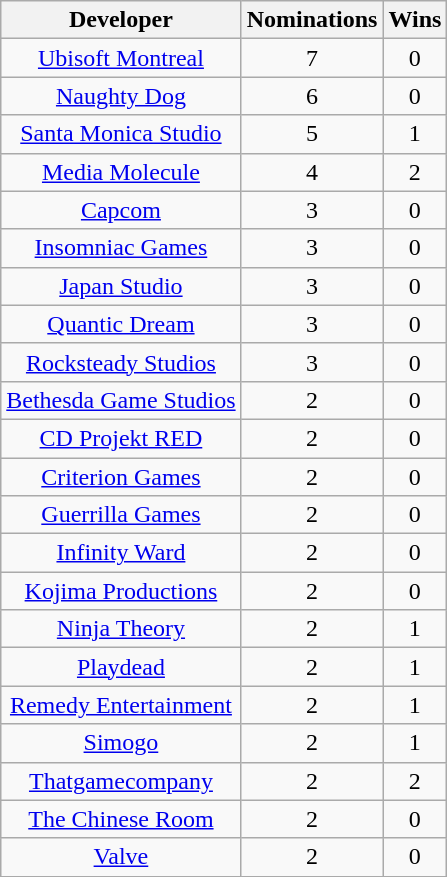<table class="wikitable sortable plainrowheaders" style="text-align:center">
<tr>
<th scope="col">Developer</th>
<th scope="col">Nominations</th>
<th scope="col">Wins</th>
</tr>
<tr>
<td><a href='#'>Ubisoft Montreal</a></td>
<td>7</td>
<td>0</td>
</tr>
<tr>
<td><a href='#'>Naughty Dog</a></td>
<td>6</td>
<td>0</td>
</tr>
<tr>
<td><a href='#'>Santa Monica Studio</a></td>
<td>5</td>
<td>1</td>
</tr>
<tr>
<td><a href='#'>Media Molecule</a></td>
<td>4</td>
<td>2</td>
</tr>
<tr>
<td><a href='#'>Capcom</a></td>
<td>3</td>
<td>0</td>
</tr>
<tr>
<td><a href='#'>Insomniac Games</a></td>
<td>3</td>
<td>0</td>
</tr>
<tr>
<td><a href='#'>Japan Studio</a></td>
<td>3</td>
<td>0</td>
</tr>
<tr>
<td><a href='#'>Quantic Dream</a></td>
<td>3</td>
<td>0</td>
</tr>
<tr>
<td><a href='#'>Rocksteady Studios</a></td>
<td>3</td>
<td>0</td>
</tr>
<tr>
<td><a href='#'>Bethesda Game Studios</a></td>
<td>2</td>
<td>0</td>
</tr>
<tr>
<td><a href='#'>CD Projekt RED</a></td>
<td>2</td>
<td>0</td>
</tr>
<tr>
<td><a href='#'>Criterion Games</a></td>
<td>2</td>
<td>0</td>
</tr>
<tr>
<td><a href='#'>Guerrilla Games</a></td>
<td>2</td>
<td>0</td>
</tr>
<tr>
<td><a href='#'>Infinity Ward</a></td>
<td>2</td>
<td>0</td>
</tr>
<tr>
<td><a href='#'>Kojima Productions</a></td>
<td>2</td>
<td>0</td>
</tr>
<tr>
<td><a href='#'>Ninja Theory</a></td>
<td>2</td>
<td>1</td>
</tr>
<tr>
<td><a href='#'>Playdead</a></td>
<td>2</td>
<td>1</td>
</tr>
<tr>
<td><a href='#'>Remedy Entertainment</a></td>
<td>2</td>
<td>1</td>
</tr>
<tr>
<td><a href='#'>Simogo</a></td>
<td>2</td>
<td>1</td>
</tr>
<tr>
<td><a href='#'>Thatgamecompany</a></td>
<td>2</td>
<td>2</td>
</tr>
<tr>
<td><a href='#'>The Chinese Room</a></td>
<td>2</td>
<td>0</td>
</tr>
<tr>
<td><a href='#'>Valve</a></td>
<td>2</td>
<td>0</td>
</tr>
<tr>
</tr>
</table>
